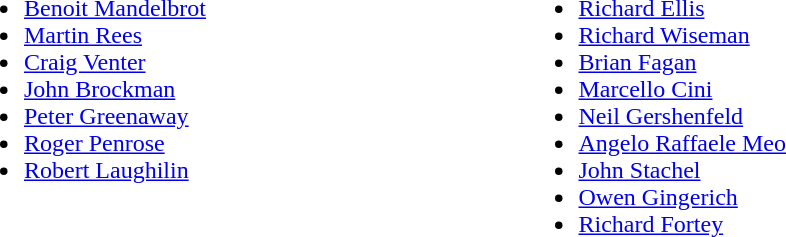<table cellpadding=4>
<tr>
<td width=1% align=left valign=top><br><ul><li><a href='#'>Benoit Mandelbrot</a></li><li><a href='#'>Martin Rees</a></li><li><a href='#'>Craig Venter</a></li><li><a href='#'>John Brockman</a></li><li><a href='#'>Peter Greenaway</a></li><li><a href='#'>Roger Penrose</a></li><li><a href='#'>Robert Laughilin</a></li></ul></td>
<td width=1% align=left valign=top><br><ul><li><a href='#'>Richard Ellis</a></li><li><a href='#'>Richard Wiseman</a></li><li><a href='#'>Brian Fagan</a></li><li><a href='#'>Marcello Cini</a></li><li><a href='#'>Neil Gershenfeld</a></li><li><a href='#'>Angelo Raffaele Meo</a></li><li><a href='#'>John Stachel</a></li><li><a href='#'>Owen Gingerich</a></li><li><a href='#'>Richard Fortey</a></li></ul></td>
<td width=1% align=left valign=top></td>
<td width=1% align=left valign=top></td>
</tr>
</table>
